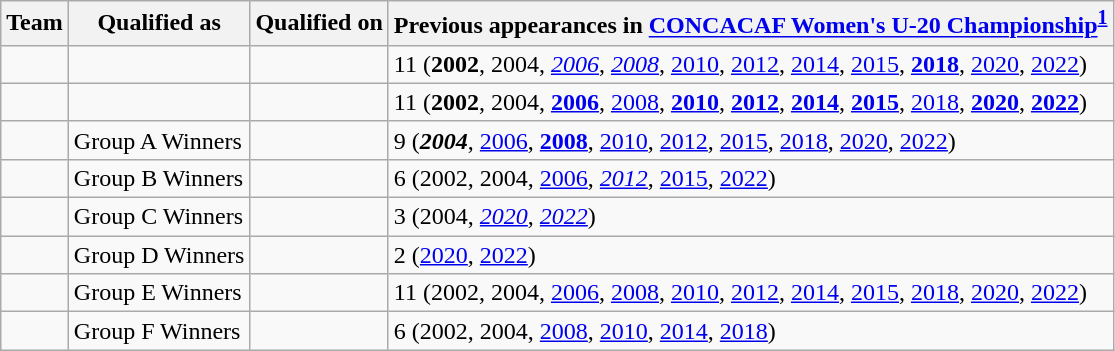<table class="wikitable sortable">
<tr>
<th>Team</th>
<th>Qualified as</th>
<th>Qualified on</th>
<th data-sort-type="number">Previous appearances in <a href='#'>CONCACAF Women's U-20 Championship</a><sup><a href='#'>1</a></sup></th>
</tr>
<tr>
<td></td>
<td></td>
<td></td>
<td>11 (<strong>2002</strong>, 2004, <em><a href='#'>2006</a></em>, <em><a href='#'>2008</a></em>, <a href='#'>2010</a>, <a href='#'>2012</a>, <a href='#'>2014</a>, <a href='#'>2015</a>, <strong><a href='#'>2018</a></strong>, <a href='#'>2020</a>, <a href='#'>2022</a>)</td>
</tr>
<tr>
<td></td>
<td></td>
<td></td>
<td>11 (<strong>2002</strong>, 2004, <strong><a href='#'>2006</a></strong>, <a href='#'>2008</a>, <strong><a href='#'>2010</a></strong>, <strong><a href='#'>2012</a></strong>, <strong><a href='#'>2014</a></strong>, <strong><a href='#'>2015</a></strong>, <a href='#'>2018</a>, <strong><a href='#'>2020</a></strong>, <strong><a href='#'>2022</a></strong>)</td>
</tr>
<tr>
<td></td>
<td>Group A Winners</td>
<td></td>
<td>9 (<strong><em>2004</em></strong>, <a href='#'>2006</a>, <strong><a href='#'>2008</a></strong>, <a href='#'>2010</a>, <a href='#'>2012</a>, <a href='#'>2015</a>, <a href='#'>2018</a>, <a href='#'>2020</a>, <a href='#'>2022</a>)</td>
</tr>
<tr>
<td></td>
<td>Group B Winners</td>
<td></td>
<td>6 (2002, 2004, <a href='#'>2006</a>, <em><a href='#'>2012</a></em>, <a href='#'>2015</a>, <a href='#'>2022</a>)</td>
</tr>
<tr>
<td></td>
<td>Group C Winners</td>
<td></td>
<td>3 (2004, <em><a href='#'>2020</a></em>, <em><a href='#'>2022</a></em>)</td>
</tr>
<tr>
<td></td>
<td>Group D Winners</td>
<td></td>
<td>2 (<a href='#'>2020</a>, <a href='#'>2022</a>)</td>
</tr>
<tr>
<td></td>
<td>Group E Winners</td>
<td></td>
<td>11 (2002, 2004, <a href='#'>2006</a>, <a href='#'>2008</a>, <a href='#'>2010</a>, <a href='#'>2012</a>, <a href='#'>2014</a>, <a href='#'>2015</a>, <a href='#'>2018</a>, <a href='#'>2020</a>, <a href='#'>2022</a>)</td>
</tr>
<tr>
<td></td>
<td>Group F Winners</td>
<td></td>
<td>6 (2002, 2004, <a href='#'>2008</a>, <a href='#'>2010</a>, <a href='#'>2014</a>, <a href='#'>2018</a>)</td>
</tr>
</table>
